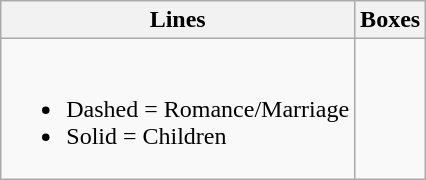<table class="wikitable">
<tr>
<th>Lines</th>
<th>Boxes</th>
</tr>
<tr valign="top">
<td><br><ul><li>Dashed = Romance/Marriage</li><li>Solid  = Children</li></ul></td>
<td><br>
 


</td>
</tr>
</table>
